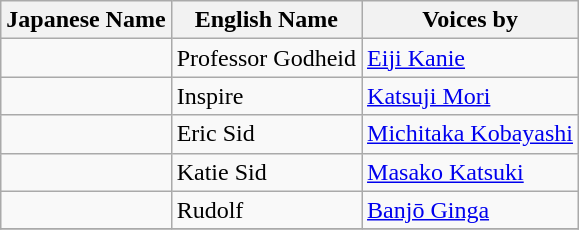<table class="wikitable">
<tr>
<th>Japanese Name</th>
<th>English Name</th>
<th>Voices by</th>
</tr>
<tr>
<td></td>
<td>Professor Godheid</td>
<td><a href='#'>Eiji Kanie</a></td>
</tr>
<tr>
<td></td>
<td>Inspire</td>
<td><a href='#'>Katsuji Mori</a></td>
</tr>
<tr>
<td></td>
<td>Eric Sid</td>
<td><a href='#'>Michitaka Kobayashi</a></td>
</tr>
<tr>
<td></td>
<td>Katie Sid</td>
<td><a href='#'>Masako Katsuki</a></td>
</tr>
<tr>
<td></td>
<td>Rudolf</td>
<td><a href='#'>Banjō Ginga</a></td>
</tr>
<tr>
</tr>
</table>
